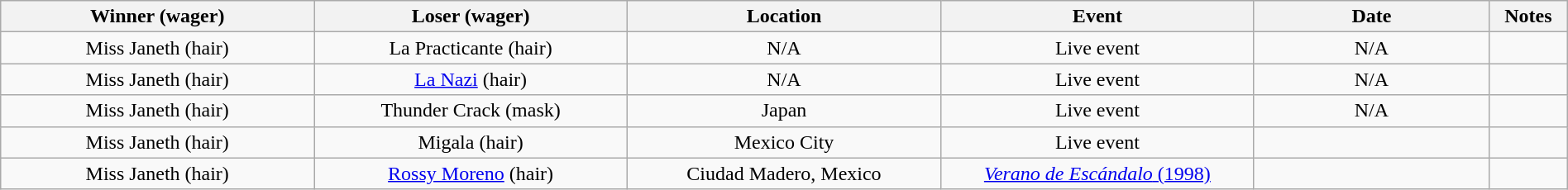<table class="wikitable sortable" width=100%  style="text-align: center">
<tr>
<th width=20% scope="col">Winner (wager)</th>
<th width=20% scope="col">Loser (wager)</th>
<th width=20% scope="col">Location</th>
<th width=20% scope="col">Event</th>
<th width=15% scope="col">Date</th>
<th class="unsortable" width=5% scope="col">Notes</th>
</tr>
<tr>
<td>Miss Janeth (hair)</td>
<td>La Practicante (hair)</td>
<td>N/A</td>
<td>Live event</td>
<td>N/A</td>
<td> </td>
</tr>
<tr>
<td>Miss Janeth (hair)</td>
<td><a href='#'>La Nazi</a> (hair)</td>
<td>N/A</td>
<td>Live event</td>
<td>N/A</td>
<td> </td>
</tr>
<tr>
<td>Miss Janeth (hair)</td>
<td>Thunder Crack (mask)</td>
<td>Japan</td>
<td>Live event</td>
<td>N/A</td>
<td> </td>
</tr>
<tr>
<td>Miss Janeth (hair)</td>
<td>Migala (hair)</td>
<td>Mexico City</td>
<td>Live event</td>
<td></td>
<td> </td>
</tr>
<tr>
<td>Miss Janeth (hair)</td>
<td><a href='#'>Rossy Moreno</a> (hair)</td>
<td>Ciudad Madero, Mexico</td>
<td><a href='#'><em>Verano de Escándalo</em> (1998)</a></td>
<td></td>
<td></td>
</tr>
</table>
